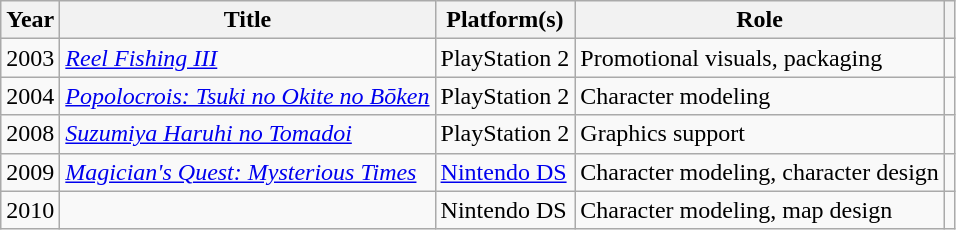<table class="wikitable plainrowheaders sortable">
<tr>
<th scope="col">Year</th>
<th scope="col">Title</th>
<th scope="col">Platform(s)</th>
<th scope="col" class="unsortable">Role</th>
<th scope="col" class="unsortable"></th>
</tr>
<tr>
<td>2003</td>
<td><em><a href='#'>Reel Fishing III</a></em></td>
<td>PlayStation 2</td>
<td>Promotional visuals, packaging</td>
<td></td>
</tr>
<tr>
<td>2004</td>
<td><em><a href='#'>Popolocrois: Tsuki no Okite no Bōken</a></em></td>
<td>PlayStation 2</td>
<td>Character modeling</td>
<td></td>
</tr>
<tr>
<td>2008</td>
<td><em><a href='#'>Suzumiya Haruhi no Tomadoi</a></em></td>
<td>PlayStation 2</td>
<td>Graphics support</td>
<td></td>
</tr>
<tr>
<td>2009</td>
<td><em><a href='#'>Magician's Quest: Mysterious Times</a></em></td>
<td><a href='#'>Nintendo DS</a></td>
<td>Character modeling, character design</td>
<td></td>
</tr>
<tr>
<td>2010</td>
<td><em></td>
<td>Nintendo DS</td>
<td>Character modeling, map design</td>
<td></td>
</tr>
</table>
